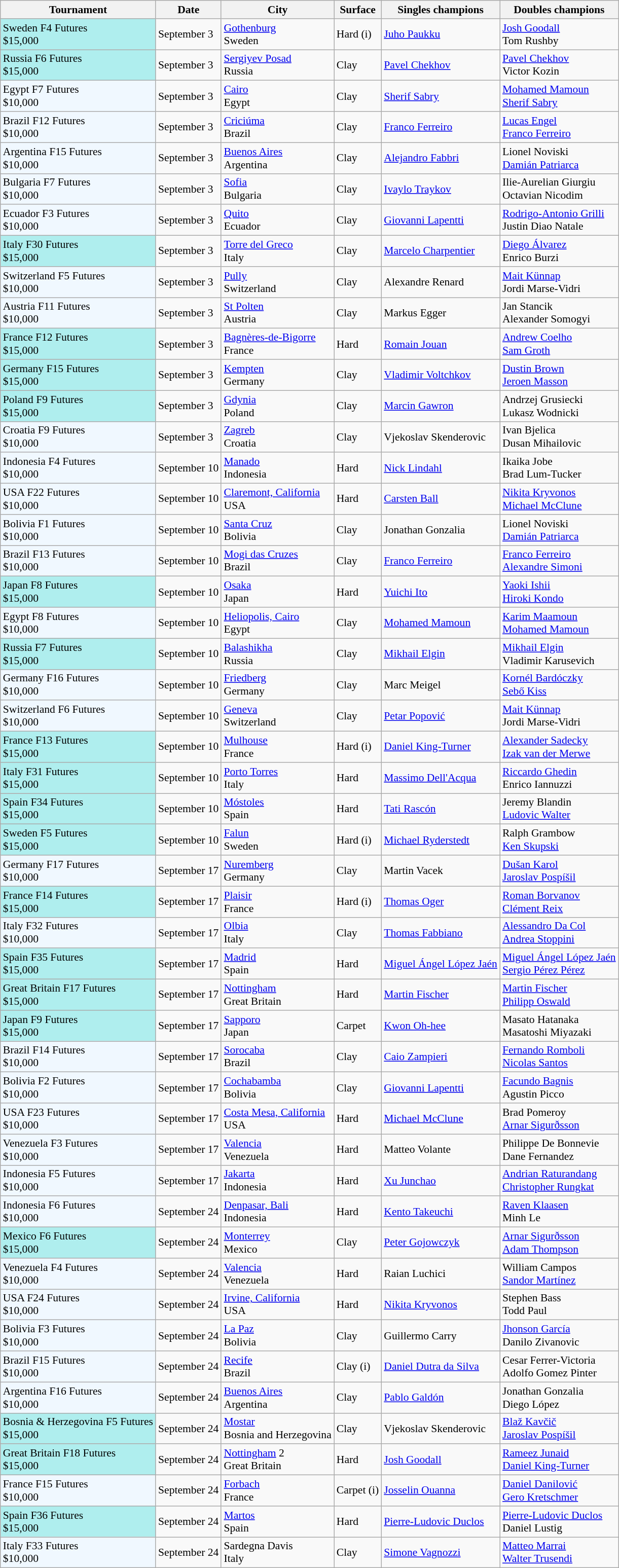<table class="sortable wikitable" style="font-size:90%">
<tr>
<th>Tournament</th>
<th>Date</th>
<th>City</th>
<th>Surface</th>
<th>Singles champions</th>
<th>Doubles champions</th>
</tr>
<tr>
<td style="background:#afeeee;">Sweden F4 Futures<br>$15,000</td>
<td>September 3</td>
<td><a href='#'>Gothenburg</a><br>Sweden</td>
<td>Hard (i)</td>
<td> <a href='#'>Juho Paukku</a></td>
<td> <a href='#'>Josh Goodall</a><br> Tom Rushby</td>
</tr>
<tr>
<td style="background:#afeeee;">Russia F6 Futures<br>$15,000</td>
<td>September 3</td>
<td><a href='#'>Sergiyev Posad</a><br>Russia</td>
<td>Clay</td>
<td> <a href='#'>Pavel Chekhov</a></td>
<td> <a href='#'>Pavel Chekhov</a><br> Victor Kozin</td>
</tr>
<tr>
<td style="background:#f0f8ff;">Egypt F7 Futures<br>$10,000</td>
<td>September 3</td>
<td><a href='#'>Cairo</a><br>Egypt</td>
<td>Clay</td>
<td> <a href='#'>Sherif Sabry</a></td>
<td> <a href='#'>Mohamed Mamoun</a><br> <a href='#'>Sherif Sabry</a></td>
</tr>
<tr>
<td style="background:#f0f8ff;">Brazil F12 Futures<br>$10,000</td>
<td>September 3</td>
<td><a href='#'>Criciúma</a><br>Brazil</td>
<td>Clay</td>
<td> <a href='#'>Franco Ferreiro</a></td>
<td> <a href='#'>Lucas Engel</a><br> <a href='#'>Franco Ferreiro</a></td>
</tr>
<tr>
<td style="background:#f0f8ff;">Argentina F15 Futures<br>$10,000</td>
<td>September 3</td>
<td><a href='#'>Buenos Aires</a><br>Argentina</td>
<td>Clay</td>
<td> <a href='#'>Alejandro Fabbri</a></td>
<td> Lionel Noviski<br> <a href='#'>Damián Patriarca</a></td>
</tr>
<tr>
<td style="background:#f0f8ff;">Bulgaria F7 Futures<br>$10,000</td>
<td>September 3</td>
<td><a href='#'>Sofia</a><br>Bulgaria</td>
<td>Clay</td>
<td> <a href='#'>Ivaylo Traykov</a></td>
<td> Ilie-Aurelian Giurgiu<br> Octavian Nicodim</td>
</tr>
<tr>
<td style="background:#f0f8ff;">Ecuador F3 Futures<br>$10,000</td>
<td>September 3</td>
<td><a href='#'>Quito</a><br>Ecuador</td>
<td>Clay</td>
<td> <a href='#'>Giovanni Lapentti</a></td>
<td> <a href='#'>Rodrigo-Antonio Grilli</a><br> Justin Diao Natale</td>
</tr>
<tr>
<td style="background:#afeeee;">Italy F30 Futures<br>$15,000</td>
<td>September 3</td>
<td><a href='#'>Torre del Greco</a><br>Italy</td>
<td>Clay</td>
<td> <a href='#'>Marcelo Charpentier</a></td>
<td> <a href='#'>Diego Álvarez</a><br> Enrico Burzi</td>
</tr>
<tr>
<td style="background:#f0f8ff;">Switzerland F5 Futures<br>$10,000</td>
<td>September 3</td>
<td><a href='#'>Pully</a><br>Switzerland</td>
<td>Clay</td>
<td> Alexandre Renard</td>
<td> <a href='#'>Mait Künnap</a><br> Jordi Marse-Vidri</td>
</tr>
<tr>
<td style="background:#f0f8ff;">Austria F11 Futures<br>$10,000</td>
<td>September 3</td>
<td><a href='#'>St Polten</a><br>Austria</td>
<td>Clay</td>
<td> Markus Egger</td>
<td> Jan Stancik<br> Alexander Somogyi</td>
</tr>
<tr>
<td style="background:#afeeee;">France F12 Futures<br>$15,000</td>
<td>September 3</td>
<td><a href='#'>Bagnères-de-Bigorre</a><br>France</td>
<td>Hard</td>
<td> <a href='#'>Romain Jouan</a></td>
<td> <a href='#'>Andrew Coelho</a><br> <a href='#'>Sam Groth</a></td>
</tr>
<tr>
<td style="background:#afeeee;">Germany F15 Futures<br>$15,000</td>
<td>September 3</td>
<td><a href='#'>Kempten</a><br>Germany</td>
<td>Clay</td>
<td> <a href='#'>Vladimir Voltchkov</a></td>
<td> <a href='#'>Dustin Brown</a><br> <a href='#'>Jeroen Masson</a></td>
</tr>
<tr>
<td style="background:#afeeee;">Poland F9 Futures<br>$15,000</td>
<td>September 3</td>
<td><a href='#'>Gdynia</a><br>Poland</td>
<td>Clay</td>
<td> <a href='#'>Marcin Gawron</a></td>
<td> Andrzej Grusiecki<br> Lukasz Wodnicki</td>
</tr>
<tr>
<td style="background:#f0f8ff;">Croatia F9 Futures<br>$10,000</td>
<td>September 3</td>
<td><a href='#'>Zagreb</a><br>Croatia</td>
<td>Clay</td>
<td> Vjekoslav Skenderovic</td>
<td> Ivan Bjelica<br> Dusan Mihailovic</td>
</tr>
<tr>
<td style="background:#f0f8ff;">Indonesia F4 Futures<br>$10,000</td>
<td>September 10</td>
<td><a href='#'>Manado</a><br>Indonesia</td>
<td>Hard</td>
<td> <a href='#'>Nick Lindahl</a></td>
<td> Ikaika Jobe<br> Brad Lum-Tucker</td>
</tr>
<tr>
<td style="background:#f0f8ff;">USA F22 Futures<br>$10,000</td>
<td>September 10</td>
<td><a href='#'>Claremont, California</a><br>USA</td>
<td>Hard</td>
<td> <a href='#'>Carsten Ball</a></td>
<td> <a href='#'>Nikita Kryvonos</a><br> <a href='#'>Michael McClune</a></td>
</tr>
<tr>
<td style="background:#f0f8ff;">Bolivia F1 Futures<br>$10,000</td>
<td>September 10</td>
<td><a href='#'>Santa Cruz</a><br>Bolivia</td>
<td>Clay</td>
<td> Jonathan Gonzalia</td>
<td> Lionel Noviski<br> <a href='#'>Damián Patriarca</a></td>
</tr>
<tr>
<td style="background:#f0f8ff;">Brazil F13 Futures<br>$10,000</td>
<td>September 10</td>
<td><a href='#'>Mogi das Cruzes</a><br>Brazil</td>
<td>Clay</td>
<td> <a href='#'>Franco Ferreiro</a></td>
<td> <a href='#'>Franco Ferreiro</a><br> <a href='#'>Alexandre Simoni</a></td>
</tr>
<tr>
<td style="background:#afeeee;">Japan F8 Futures<br>$15,000</td>
<td>September 10</td>
<td><a href='#'>Osaka</a><br>Japan</td>
<td>Hard</td>
<td> <a href='#'>Yuichi Ito</a></td>
<td> <a href='#'>Yaoki Ishii</a><br> <a href='#'>Hiroki Kondo</a></td>
</tr>
<tr>
<td style="background:#f0f8ff;">Egypt F8 Futures<br>$10,000</td>
<td>September 10</td>
<td><a href='#'>Heliopolis, Cairo</a><br>Egypt</td>
<td>Clay</td>
<td> <a href='#'>Mohamed Mamoun</a></td>
<td> <a href='#'>Karim Maamoun</a><br> <a href='#'>Mohamed Mamoun</a></td>
</tr>
<tr>
<td style="background:#afeeee;">Russia F7 Futures<br>$15,000</td>
<td>September 10</td>
<td><a href='#'>Balashikha</a><br>Russia</td>
<td>Clay</td>
<td> <a href='#'>Mikhail Elgin</a></td>
<td> <a href='#'>Mikhail Elgin</a><br> Vladimir Karusevich</td>
</tr>
<tr>
<td style="background:#f0f8ff;">Germany F16 Futures<br>$10,000</td>
<td>September 10</td>
<td><a href='#'>Friedberg</a><br>Germany</td>
<td>Clay</td>
<td> Marc Meigel</td>
<td> <a href='#'>Kornél Bardóczky</a><br> <a href='#'>Sebő Kiss</a></td>
</tr>
<tr>
<td style="background:#f0f8ff;">Switzerland F6 Futures<br>$10,000</td>
<td>September 10</td>
<td><a href='#'>Geneva</a><br>Switzerland</td>
<td>Clay</td>
<td> <a href='#'>Petar Popović</a></td>
<td> <a href='#'>Mait Künnap</a><br> Jordi Marse-Vidri</td>
</tr>
<tr>
<td style="background:#afeeee;">France F13 Futures<br>$15,000</td>
<td>September 10</td>
<td><a href='#'>Mulhouse</a><br>France</td>
<td>Hard (i)</td>
<td> <a href='#'>Daniel King-Turner</a></td>
<td> <a href='#'>Alexander Sadecky</a><br> <a href='#'>Izak van der Merwe</a></td>
</tr>
<tr>
<td style="background:#afeeee;">Italy F31 Futures<br>$15,000</td>
<td>September 10</td>
<td><a href='#'>Porto Torres</a><br>Italy</td>
<td>Hard</td>
<td> <a href='#'>Massimo Dell'Acqua</a></td>
<td> <a href='#'>Riccardo Ghedin</a><br> Enrico Iannuzzi</td>
</tr>
<tr>
<td style="background:#afeeee;">Spain F34 Futures<br>$15,000</td>
<td>September 10</td>
<td><a href='#'>Móstoles</a><br>Spain</td>
<td>Hard</td>
<td> <a href='#'>Tati Rascón</a></td>
<td> Jeremy Blandin<br> <a href='#'>Ludovic Walter</a></td>
</tr>
<tr>
<td style="background:#afeeee;">Sweden F5 Futures<br>$15,000</td>
<td>September 10</td>
<td><a href='#'>Falun</a><br>Sweden</td>
<td>Hard (i)</td>
<td> <a href='#'>Michael Ryderstedt</a></td>
<td> Ralph Grambow<br> <a href='#'>Ken Skupski</a></td>
</tr>
<tr>
<td style="background:#f0f8ff;">Germany F17 Futures<br>$10,000</td>
<td>September 17</td>
<td><a href='#'>Nuremberg</a><br>Germany</td>
<td>Clay</td>
<td> Martin Vacek</td>
<td> <a href='#'>Dušan Karol</a><br> <a href='#'>Jaroslav Pospíšil</a></td>
</tr>
<tr>
<td style="background:#afeeee;">France F14 Futures<br>$15,000</td>
<td>September 17</td>
<td><a href='#'>Plaisir</a><br>France</td>
<td>Hard (i)</td>
<td> <a href='#'>Thomas Oger</a></td>
<td> <a href='#'>Roman Borvanov</a><br> <a href='#'>Clément Reix</a></td>
</tr>
<tr>
<td style="background:#f0f8ff;">Italy F32 Futures<br>$10,000</td>
<td>September 17</td>
<td><a href='#'>Olbia</a><br>Italy</td>
<td>Clay</td>
<td> <a href='#'>Thomas Fabbiano</a></td>
<td> <a href='#'>Alessandro Da Col</a><br> <a href='#'>Andrea Stoppini</a></td>
</tr>
<tr>
<td style="background:#afeeee;">Spain F35 Futures<br>$15,000</td>
<td>September 17</td>
<td><a href='#'>Madrid</a><br>Spain</td>
<td>Hard</td>
<td> <a href='#'>Miguel Ángel López Jaén</a></td>
<td> <a href='#'>Miguel Ángel López Jaén</a><br> <a href='#'>Sergio Pérez Pérez</a></td>
</tr>
<tr>
<td style="background:#afeeee;">Great Britain F17 Futures<br>$15,000</td>
<td>September 17</td>
<td><a href='#'>Nottingham</a><br>Great Britain</td>
<td>Hard</td>
<td> <a href='#'>Martin Fischer</a></td>
<td> <a href='#'>Martin Fischer</a><br> <a href='#'>Philipp Oswald</a></td>
</tr>
<tr>
<td style="background:#afeeee;">Japan F9 Futures<br>$15,000</td>
<td>September 17</td>
<td><a href='#'>Sapporo</a><br>Japan</td>
<td>Carpet</td>
<td> <a href='#'>Kwon Oh-hee</a></td>
<td> Masato Hatanaka<br> Masatoshi Miyazaki</td>
</tr>
<tr>
<td style="background:#f0f8ff;">Brazil F14 Futures<br>$10,000</td>
<td>September 17</td>
<td><a href='#'>Sorocaba</a><br>Brazil</td>
<td>Clay</td>
<td> <a href='#'>Caio Zampieri</a></td>
<td> <a href='#'>Fernando Romboli</a><br> <a href='#'>Nicolas Santos</a></td>
</tr>
<tr>
<td style="background:#f0f8ff;">Bolivia F2 Futures<br>$10,000</td>
<td>September 17</td>
<td><a href='#'>Cochabamba</a><br>Bolivia</td>
<td>Clay</td>
<td> <a href='#'>Giovanni Lapentti</a></td>
<td> <a href='#'>Facundo Bagnis</a><br> Agustin Picco</td>
</tr>
<tr>
<td style="background:#f0f8ff;">USA F23 Futures<br>$10,000</td>
<td>September 17</td>
<td><a href='#'>Costa Mesa, California</a><br>USA</td>
<td>Hard</td>
<td> <a href='#'>Michael McClune</a></td>
<td> Brad Pomeroy<br> <a href='#'>Arnar Sigurðsson</a></td>
</tr>
<tr>
<td style="background:#f0f8ff;">Venezuela F3 Futures<br>$10,000</td>
<td>September 17</td>
<td><a href='#'>Valencia</a><br>Venezuela</td>
<td>Hard</td>
<td> Matteo Volante</td>
<td> Philippe De Bonnevie<br> Dane Fernandez</td>
</tr>
<tr>
<td style="background:#f0f8ff;">Indonesia F5 Futures<br>$10,000</td>
<td>September 17</td>
<td><a href='#'>Jakarta</a><br>Indonesia</td>
<td>Hard</td>
<td> <a href='#'>Xu Junchao</a></td>
<td> <a href='#'>Andrian Raturandang</a><br> <a href='#'>Christopher Rungkat</a></td>
</tr>
<tr>
<td style="background:#f0f8ff;">Indonesia F6 Futures<br>$10,000</td>
<td>September 24</td>
<td><a href='#'>Denpasar, Bali</a><br>Indonesia</td>
<td>Hard</td>
<td> <a href='#'>Kento Takeuchi</a></td>
<td> <a href='#'>Raven Klaasen</a><br> Minh Le</td>
</tr>
<tr>
<td style="background:#afeeee;">Mexico F6 Futures<br>$15,000</td>
<td>September 24</td>
<td><a href='#'>Monterrey</a><br>Mexico</td>
<td>Clay</td>
<td> <a href='#'>Peter Gojowczyk</a></td>
<td> <a href='#'>Arnar Sigurðsson</a><br> <a href='#'>Adam Thompson</a></td>
</tr>
<tr>
<td style="background:#f0f8ff;">Venezuela F4 Futures<br>$10,000</td>
<td>September 24</td>
<td><a href='#'>Valencia</a><br>Venezuela</td>
<td>Hard</td>
<td> Raian Luchici</td>
<td> William Campos<br> <a href='#'>Sandor Martínez</a></td>
</tr>
<tr>
<td style="background:#f0f8ff;">USA F24 Futures<br>$10,000</td>
<td>September 24</td>
<td><a href='#'>Irvine, California</a><br>USA</td>
<td>Hard</td>
<td> <a href='#'>Nikita Kryvonos</a></td>
<td> Stephen Bass<br> Todd Paul</td>
</tr>
<tr>
<td style="background:#f0f8ff;">Bolivia F3 Futures<br>$10,000</td>
<td>September 24</td>
<td><a href='#'>La Paz</a><br>Bolivia</td>
<td>Clay</td>
<td> Guillermo Carry</td>
<td> <a href='#'>Jhonson García</a><br> Danilo Zivanovic</td>
</tr>
<tr>
<td style="background:#f0f8ff;">Brazil F15 Futures<br>$10,000</td>
<td>September 24</td>
<td><a href='#'>Recife</a><br>Brazil</td>
<td>Clay (i)</td>
<td> <a href='#'>Daniel Dutra da Silva</a></td>
<td> Cesar Ferrer-Victoria<br> Adolfo Gomez Pinter</td>
</tr>
<tr>
<td style="background:#f0f8ff;">Argentina F16 Futures<br>$10,000</td>
<td>September 24</td>
<td><a href='#'>Buenos Aires</a><br>Argentina</td>
<td>Clay</td>
<td> <a href='#'>Pablo Galdón</a></td>
<td> Jonathan Gonzalia<br> Diego López</td>
</tr>
<tr>
<td style="background:#afeeee;">Bosnia & Herzegovina F5 Futures<br>$15,000</td>
<td>September 24</td>
<td><a href='#'>Mostar</a><br>Bosnia and Herzegovina</td>
<td>Clay</td>
<td> Vjekoslav Skenderovic</td>
<td> <a href='#'>Blaž Kavčič</a><br> <a href='#'>Jaroslav Pospíšil</a></td>
</tr>
<tr>
<td style="background:#afeeee;">Great Britain F18 Futures<br>$15,000</td>
<td>September 24</td>
<td><a href='#'>Nottingham</a> 2<br>Great Britain</td>
<td>Hard</td>
<td> <a href='#'>Josh Goodall</a></td>
<td> <a href='#'>Rameez Junaid</a><br> <a href='#'>Daniel King-Turner</a></td>
</tr>
<tr>
<td style="background:#f0f8ff;">France F15 Futures<br>$10,000</td>
<td>September 24</td>
<td><a href='#'>Forbach</a><br>France</td>
<td>Carpet (i)</td>
<td> <a href='#'>Josselin Ouanna</a></td>
<td> <a href='#'>Daniel Danilović</a><br> <a href='#'>Gero Kretschmer</a></td>
</tr>
<tr>
<td style="background:#afeeee;">Spain F36 Futures<br>$15,000</td>
<td>September 24</td>
<td><a href='#'>Martos</a><br>Spain</td>
<td>Hard</td>
<td> <a href='#'>Pierre-Ludovic Duclos</a></td>
<td> <a href='#'>Pierre-Ludovic Duclos</a><br> Daniel Lustig</td>
</tr>
<tr>
<td style="background:#f0f8ff;">Italy F33 Futures<br>$10,000</td>
<td>September 24</td>
<td>Sardegna Davis<br>Italy</td>
<td>Clay</td>
<td> <a href='#'>Simone Vagnozzi</a></td>
<td> <a href='#'>Matteo Marrai</a><br> <a href='#'>Walter Trusendi</a></td>
</tr>
</table>
